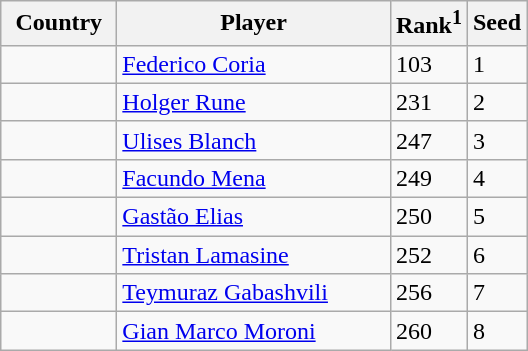<table class="sortable wikitable">
<tr>
<th width="70">Country</th>
<th width="175">Player</th>
<th>Rank<sup>1</sup></th>
<th>Seed</th>
</tr>
<tr>
<td></td>
<td><a href='#'>Federico Coria</a></td>
<td>103</td>
<td>1</td>
</tr>
<tr>
<td></td>
<td><a href='#'>Holger Rune</a></td>
<td>231</td>
<td>2</td>
</tr>
<tr>
<td></td>
<td><a href='#'>Ulises Blanch</a></td>
<td>247</td>
<td>3</td>
</tr>
<tr>
<td></td>
<td><a href='#'>Facundo Mena</a></td>
<td>249</td>
<td>4</td>
</tr>
<tr>
<td></td>
<td><a href='#'>Gastão Elias</a></td>
<td>250</td>
<td>5</td>
</tr>
<tr>
<td></td>
<td><a href='#'>Tristan Lamasine</a></td>
<td>252</td>
<td>6</td>
</tr>
<tr>
<td></td>
<td><a href='#'>Teymuraz Gabashvili</a></td>
<td>256</td>
<td>7</td>
</tr>
<tr>
<td></td>
<td><a href='#'>Gian Marco Moroni</a></td>
<td>260</td>
<td>8</td>
</tr>
</table>
